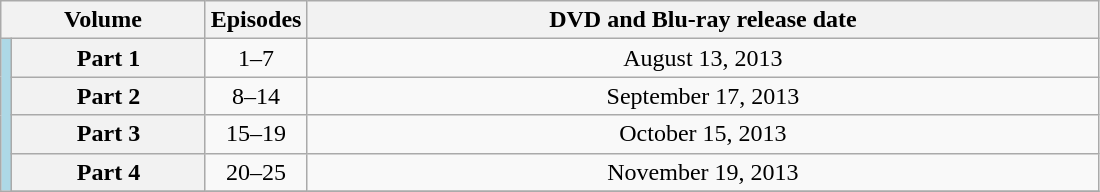<table class="wikitable" style="text-align: center; width: 58%;">
<tr>
<th scope="column" colspan="2">Volume</th>
<th scope="column" width="5%">Episodes</th>
<th scope="column">DVD and Blu-ray release date</th>
</tr>
<tr>
<td rowspan="13" width="1%" style="background: #ADD8E6;"></td>
<th scope="row">Part 1</th>
<td>1–7</td>
<td>August 13, 2013</td>
</tr>
<tr>
<th scope="row">Part 2</th>
<td>8–14</td>
<td>September 17, 2013</td>
</tr>
<tr>
<th scope="row">Part 3</th>
<td>15–19</td>
<td>October 15, 2013</td>
</tr>
<tr>
<th scope="row">Part 4</th>
<td>20–25</td>
<td>November 19, 2013</td>
</tr>
<tr>
</tr>
</table>
